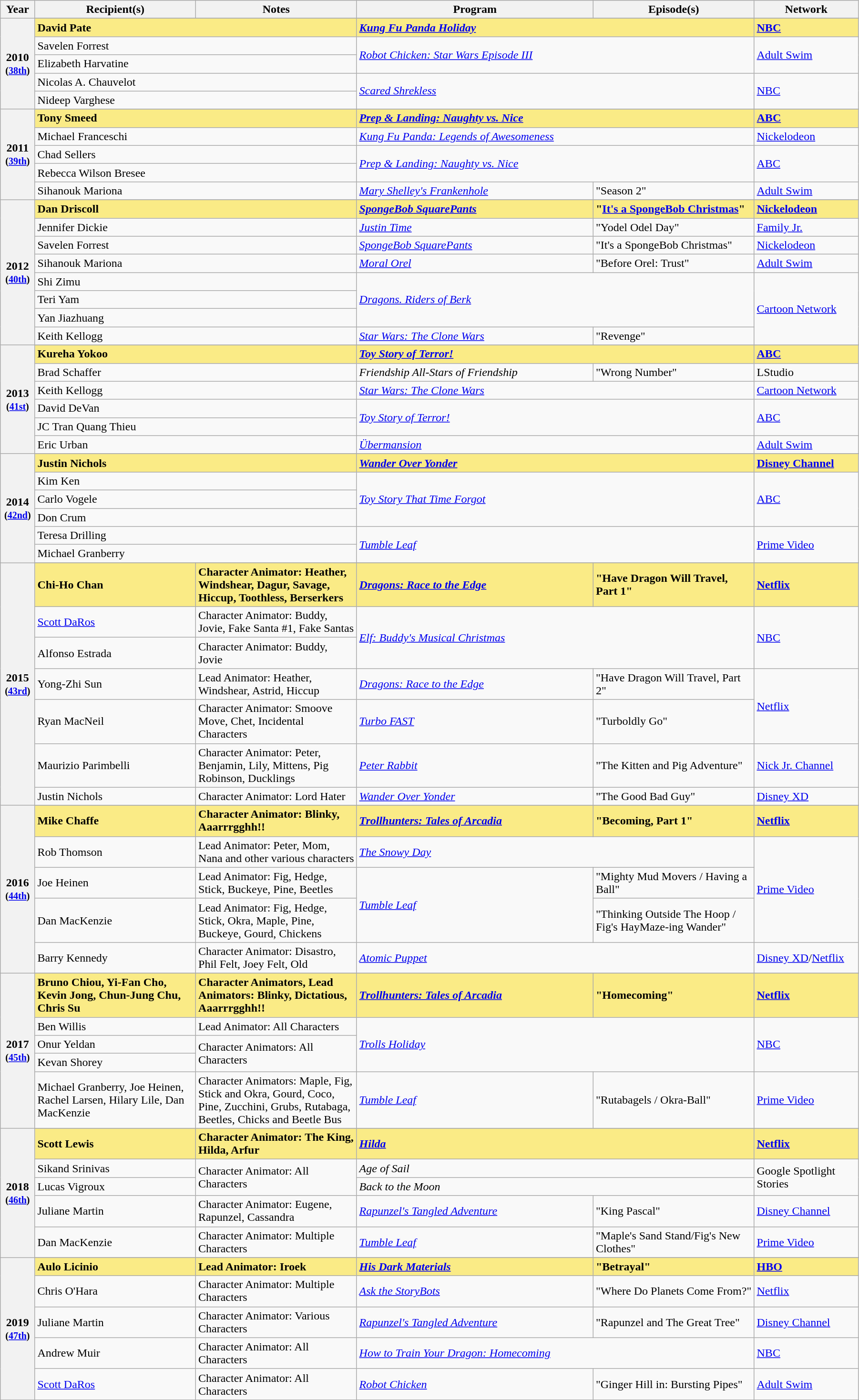<table class="wikitable" style="width:95%;">
<tr>
<th style="width:3%;">Year</th>
<th style="width:17%;">Recipient(s)</th>
<th style="width:17%;">Notes</th>
<th style="width:25%;">Program</th>
<th style="width:17%;">Episode(s)</th>
<th style="width:11%;">Network</th>
</tr>
<tr>
<th rowspan="6" style="text-align:center;">2010 <br><small>(<a href='#'>38th</a>)</small><br></th>
</tr>
<tr style="background:#FAEB86;">
<td colspan="2"><strong>David Pate</strong></td>
<td colspan="2"><strong><em><a href='#'>Kung Fu Panda Holiday</a></em></strong></td>
<td><strong><a href='#'>NBC</a></strong></td>
</tr>
<tr>
<td colspan="2">Savelen Forrest</td>
<td rowspan="2" colspan="2"><em><a href='#'>Robot Chicken: Star Wars Episode III</a></em></td>
<td rowspan="2"><a href='#'>Adult Swim</a></td>
</tr>
<tr>
<td colspan="2">Elizabeth Harvatine</td>
</tr>
<tr>
<td colspan="2">Nicolas A. Chauvelot</td>
<td rowspan="2" colspan="2"><em><a href='#'>Scared Shrekless</a></em></td>
<td rowspan="2"><a href='#'>NBC</a></td>
</tr>
<tr>
<td colspan="2">Nideep Varghese</td>
</tr>
<tr>
<th rowspan="6" style="text-align:center;">2011 <br><small>(<a href='#'>39th</a>)</small><br></th>
</tr>
<tr style="background:#FAEB86;">
<td colspan="2"><strong>Tony Smeed</strong></td>
<td colspan="2"><strong><em><a href='#'>Prep & Landing: Naughty vs. Nice</a></em></strong></td>
<td><strong><a href='#'>ABC</a></strong></td>
</tr>
<tr>
<td colspan="2">Michael Franceschi</td>
<td colspan="2"><em><a href='#'>Kung Fu Panda: Legends of Awesomeness</a></em></td>
<td><a href='#'>Nickelodeon</a></td>
</tr>
<tr>
<td colspan="2">Chad Sellers</td>
<td rowspan="2" colspan="2"><em><a href='#'>Prep & Landing: Naughty vs. Nice</a></em></td>
<td rowspan="2"><a href='#'>ABC</a></td>
</tr>
<tr>
<td colspan="2">Rebecca Wilson Bresee</td>
</tr>
<tr>
<td colspan="2">Sihanouk Mariona</td>
<td><em><a href='#'>Mary Shelley's Frankenhole</a></em></td>
<td>"Season 2"</td>
<td><a href='#'>Adult Swim</a></td>
</tr>
<tr>
<th rowspan="9" style="text-align:center;">2012 <br><small>(<a href='#'>40th</a>)</small><br></th>
</tr>
<tr style="background:#FAEB86;">
<td colspan="2"><strong>Dan Driscoll</strong></td>
<td><strong><em><a href='#'>SpongeBob SquarePants</a></em></strong></td>
<td><strong>"<a href='#'>It's a SpongeBob Christmas</a>"</strong></td>
<td><strong><a href='#'>Nickelodeon</a></strong></td>
</tr>
<tr>
<td colspan="2">Jennifer Dickie</td>
<td><em><a href='#'>Justin Time</a></em></td>
<td>"Yodel Odel Day"</td>
<td><a href='#'>Family Jr.</a></td>
</tr>
<tr>
<td colspan="2">Savelen Forrest</td>
<td><em><a href='#'>SpongeBob SquarePants</a></em></td>
<td>"It's a SpongeBob Christmas"</td>
<td><a href='#'>Nickelodeon</a></td>
</tr>
<tr>
<td colspan="2">Sihanouk Mariona</td>
<td><em><a href='#'>Moral Orel</a></em></td>
<td>"Before Orel: Trust"</td>
<td><a href='#'>Adult Swim</a></td>
</tr>
<tr>
<td colspan="2">Shi Zimu</td>
<td rowspan="3" colspan="2"><em><a href='#'>Dragons. Riders of Berk</a></em></td>
<td rowspan="4"><a href='#'>Cartoon Network</a></td>
</tr>
<tr>
<td colspan="2">Teri Yam</td>
</tr>
<tr>
<td colspan="2">Yan Jiazhuang</td>
</tr>
<tr>
<td colspan="2">Keith Kellogg</td>
<td><em><a href='#'>Star Wars: The Clone Wars</a></em></td>
<td>"Revenge"</td>
</tr>
<tr>
<th rowspan="7" style="text-align:center;">2013 <br><small>(<a href='#'>41st</a>)</small><br></th>
</tr>
<tr style="background:#FAEB86;">
<td colspan="2"><strong>Kureha Yokoo</strong></td>
<td colspan="2"><strong><em><a href='#'>Toy Story of Terror!</a></em></strong></td>
<td><strong><a href='#'>ABC</a></strong></td>
</tr>
<tr>
<td colspan="2">Brad Schaffer</td>
<td><em>Friendship All-Stars of Friendship</em></td>
<td>"Wrong Number"</td>
<td>LStudio</td>
</tr>
<tr>
<td colspan="2">Keith Kellogg</td>
<td colspan="2"><em><a href='#'>Star Wars: The Clone Wars</a></em></td>
<td><a href='#'>Cartoon Network</a></td>
</tr>
<tr>
<td colspan="2">David DeVan</td>
<td rowspan="2" colspan="2"><em><a href='#'>Toy Story of Terror!</a></em></td>
<td rowspan="2"><a href='#'>ABC</a></td>
</tr>
<tr>
<td colspan="2">JC Tran Quang Thieu</td>
</tr>
<tr>
<td colspan="2">Eric Urban</td>
<td colspan="2"><em><a href='#'>Übermansion</a></em></td>
<td><a href='#'>Adult Swim</a></td>
</tr>
<tr>
<th rowspan="7" style="text-align:center;">2014 <br><small>(<a href='#'>42nd</a>)</small><br></th>
</tr>
<tr style="background:#FAEB86;">
<td colspan="2"><strong>Justin Nichols</strong></td>
<td colspan="2"><strong><em><a href='#'>Wander Over Yonder</a></em></strong></td>
<td><strong><a href='#'>Disney Channel</a></strong></td>
</tr>
<tr>
<td colspan="2">Kim Ken</td>
<td rowspan="3" colspan="2"><em><a href='#'>Toy Story That Time Forgot</a></em></td>
<td rowspan="3"><a href='#'>ABC</a></td>
</tr>
<tr>
<td colspan="2">Carlo Vogele</td>
</tr>
<tr>
<td colspan="2">Don Crum</td>
</tr>
<tr>
<td colspan="2">Teresa Drilling</td>
<td rowspan="2" colspan="2"><em><a href='#'>Tumble Leaf</a></em></td>
<td rowspan="2"><a href='#'>Prime Video</a></td>
</tr>
<tr>
<td colspan="2">Michael Granberry</td>
</tr>
<tr>
<th rowspan="8" style="text-align:center;">2015 <br><small>(<a href='#'>43rd</a>)</small><br></th>
</tr>
<tr style="background:#FAEB86;">
<td><strong>Chi-Ho Chan</strong></td>
<td><strong>Character Animator: Heather, Windshear, Dagur, Savage, Hiccup, Toothless, Berserkers</strong></td>
<td><strong><em><a href='#'>Dragons: Race to the Edge</a></em></strong></td>
<td><strong>"Have Dragon Will Travel, Part 1"</strong></td>
<td><strong><a href='#'>Netflix</a></strong></td>
</tr>
<tr>
<td><a href='#'>Scott DaRos</a></td>
<td>Character Animator: Buddy, Jovie, Fake Santa #1, Fake Santas</td>
<td rowspan="2" colspan="2"><em><a href='#'>Elf: Buddy's Musical Christmas</a></em></td>
<td rowspan="2"><a href='#'>NBC</a></td>
</tr>
<tr>
<td>Alfonso Estrada</td>
<td>Character Animator: Buddy, Jovie</td>
</tr>
<tr>
<td>Yong-Zhi Sun</td>
<td>Lead Animator: Heather, Windshear, Astrid, Hiccup</td>
<td><em><a href='#'>Dragons: Race to the Edge</a></em></td>
<td>"Have Dragon Will Travel, Part 2"</td>
<td rowspan="2"><a href='#'>Netflix</a></td>
</tr>
<tr>
<td>Ryan MacNeil</td>
<td>Character Animator: Smoove Move, Chet, Incidental Characters</td>
<td><em><a href='#'>Turbo FAST</a></em></td>
<td>"Turboldly Go"</td>
</tr>
<tr>
<td>Maurizio Parimbelli</td>
<td>Character Animator: Peter, Benjamin, Lily, Mittens, Pig Robinson, Ducklings</td>
<td><em><a href='#'>Peter Rabbit</a></em></td>
<td>"The Kitten and Pig Adventure"</td>
<td><a href='#'>Nick Jr. Channel</a></td>
</tr>
<tr>
<td>Justin Nichols</td>
<td>Character Animator: Lord Hater</td>
<td><em><a href='#'>Wander Over Yonder</a></em></td>
<td>"The Good Bad Guy"</td>
<td><a href='#'>Disney XD</a></td>
</tr>
<tr>
<th rowspan="6" style="text-align:center;">2016 <br><small>(<a href='#'>44th</a>)</small><br></th>
</tr>
<tr style="background:#FAEB86;">
<td><strong>Mike Chaffe</strong></td>
<td><strong>Character Animator: Blinky, Aaarrrgghh!!</strong></td>
<td><strong><em><a href='#'>Trollhunters: Tales of Arcadia</a></em></strong></td>
<td><strong>"Becoming, Part 1"</strong></td>
<td><strong><a href='#'>Netflix</a></strong></td>
</tr>
<tr>
<td>Rob Thomson</td>
<td>Lead Animator: Peter, Mom, Nana and other various characters</td>
<td colspan="2"><em><a href='#'>The Snowy Day</a></em></td>
<td rowspan="3"><a href='#'>Prime Video</a></td>
</tr>
<tr>
<td>Joe Heinen</td>
<td>Lead Animator: Fig, Hedge, Stick, Buckeye, Pine, Beetles</td>
<td rowspan="2"><em><a href='#'>Tumble Leaf</a></em></td>
<td>"Mighty Mud Movers / Having a Ball"</td>
</tr>
<tr>
<td>Dan MacKenzie</td>
<td>Lead Animator: Fig, Hedge, Stick, Okra, Maple, Pine, Buckeye, Gourd, Chickens</td>
<td>"Thinking Outside The Hoop / Fig's HayMaze-ing Wander"</td>
</tr>
<tr>
<td>Barry Kennedy</td>
<td>Character Animator: Disastro, Phil Felt, Joey Felt, Old</td>
<td colspan="2"><em><a href='#'>Atomic Puppet</a></em></td>
<td><a href='#'>Disney XD</a>/<a href='#'>Netflix</a></td>
</tr>
<tr>
<th rowspan="6" style="text-align:center;">2017 <br><small>(<a href='#'>45th</a>)</small><br></th>
</tr>
<tr style="background:#FAEB86;">
<td><strong>Bruno Chiou, Yi-Fan Cho, Kevin Jong, Chun-Jung Chu, Chris Su</strong></td>
<td><strong>Character Animators, Lead Animators: Blinky, Dictatious, Aaarrrgghh!!</strong></td>
<td><strong><em><a href='#'>Trollhunters: Tales of Arcadia</a></em></strong></td>
<td><strong>"Homecoming"</strong></td>
<td><strong><a href='#'>Netflix</a></strong></td>
</tr>
<tr>
<td>Ben Willis</td>
<td>Lead Animator: All Characters</td>
<td colspan="2" rowspan="3"><em><a href='#'>Trolls Holiday</a></em></td>
<td rowspan="3"><a href='#'>NBC</a></td>
</tr>
<tr>
<td>Onur Yeldan</td>
<td rowspan="2">Character Animators: All Characters</td>
</tr>
<tr>
<td>Kevan Shorey</td>
</tr>
<tr>
<td>Michael Granberry, Joe Heinen, Rachel Larsen, Hilary Lile, Dan MacKenzie</td>
<td>Character Animators: Maple, Fig, Stick and Okra, Gourd, Coco, Pine, Zucchini, Grubs, Rutabaga, Beetles, Chicks and Beetle Bus</td>
<td><em><a href='#'>Tumble Leaf</a></em></td>
<td>"Rutabagels / Okra-Ball"</td>
<td><a href='#'>Prime Video</a></td>
</tr>
<tr>
<th rowspan="6" style="text-align:center;">2018 <br><small>(<a href='#'>46th</a>)</small><br></th>
</tr>
<tr style="background:#FAEB86;">
<td><strong>Scott Lewis</strong></td>
<td><strong>Character Animator: The King, Hilda, Arfur</strong></td>
<td colspan="2"><strong><em><a href='#'>Hilda</a></em></strong></td>
<td><strong><a href='#'>Netflix</a></strong></td>
</tr>
<tr>
<td>Sikand Srinivas</td>
<td rowspan="2">Character Animator: All Characters</td>
<td colspan="2"><em>Age of Sail</em></td>
<td rowspan="2">Google Spotlight Stories</td>
</tr>
<tr>
<td>Lucas Vigroux</td>
<td colspan="2"><em>Back to the Moon</em></td>
</tr>
<tr>
<td>Juliane Martin</td>
<td>Character Animator: Eugene, Rapunzel, Cassandra</td>
<td><em><a href='#'>Rapunzel's Tangled Adventure</a></em></td>
<td>"King Pascal"</td>
<td><a href='#'>Disney Channel</a></td>
</tr>
<tr>
<td>Dan MacKenzie</td>
<td>Character Animator: Multiple Characters</td>
<td><em><a href='#'>Tumble Leaf</a></em></td>
<td>"Maple's Sand Stand/Fig's New Clothes"</td>
<td><a href='#'>Prime Video</a></td>
</tr>
<tr>
<th rowspan="6" style="text-align:center;">2019 <br><small>(<a href='#'>47th</a>)</small><br></th>
</tr>
<tr style="background:#FAEB86;">
<td><strong>Aulo Licinio</strong></td>
<td><strong>Lead Animator: Iroek</strong></td>
<td><strong><em><a href='#'>His Dark Materials</a></em></strong></td>
<td><strong>"Betrayal"</strong></td>
<td><strong><a href='#'>HBO</a></strong></td>
</tr>
<tr>
<td>Chris O'Hara</td>
<td>Character Animator: Multiple Characters</td>
<td><em><a href='#'>Ask the StoryBots</a></em></td>
<td>"Where Do Planets Come From?"</td>
<td><a href='#'>Netflix</a></td>
</tr>
<tr>
<td>Juliane Martin</td>
<td>Character Animator: Various Characters</td>
<td><em><a href='#'>Rapunzel's Tangled Adventure</a></em></td>
<td>"Rapunzel and The Great Tree"</td>
<td><a href='#'>Disney Channel</a></td>
</tr>
<tr>
<td>Andrew Muir</td>
<td>Character Animator: All Characters</td>
<td colspan="2"><em><a href='#'>How to Train Your Dragon: Homecoming</a></em></td>
<td><a href='#'>NBC</a></td>
</tr>
<tr>
<td><a href='#'>Scott DaRos</a></td>
<td>Character Animator: All Characters</td>
<td><em><a href='#'>Robot Chicken</a></em></td>
<td>"Ginger Hill in: Bursting Pipes"</td>
<td><a href='#'>Adult Swim</a></td>
</tr>
<tr>
</tr>
</table>
